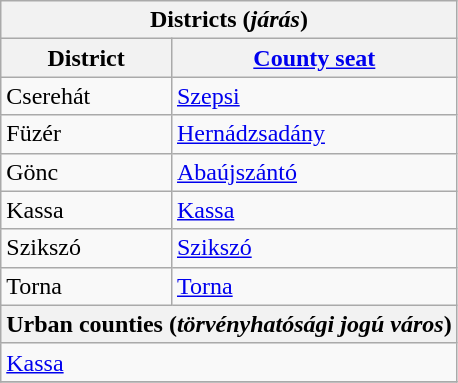<table class="wikitable">
<tr>
<th colspan=2>Districts (<em>járás</em>)</th>
</tr>
<tr>
<th>District</th>
<th><a href='#'>County seat</a></th>
</tr>
<tr>
<td> Cserehát</td>
<td><a href='#'>Szepsi</a></td>
</tr>
<tr>
<td> Füzér</td>
<td><a href='#'>Hernádzsadány</a></td>
</tr>
<tr>
<td> Gönc</td>
<td><a href='#'>Abaújszántó</a></td>
</tr>
<tr>
<td> Kassa</td>
<td><a href='#'>Kassa</a></td>
</tr>
<tr>
<td> Szikszó</td>
<td><a href='#'>Szikszó</a></td>
</tr>
<tr>
<td> Torna</td>
<td><a href='#'>Torna</a></td>
</tr>
<tr>
<th colspan=2>Urban counties (<em>törvényhatósági jogú város</em>)</th>
</tr>
<tr>
<td colspan=2><a href='#'>Kassa</a></td>
</tr>
<tr>
</tr>
</table>
